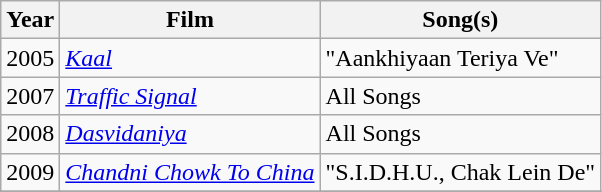<table class="wikitable sortable">
<tr>
<th>Year</th>
<th>Film</th>
<th>Song(s)</th>
</tr>
<tr>
<td>2005</td>
<td><em><a href='#'>Kaal</a></em></td>
<td>"Aankhiyaan Teriya Ve"</td>
</tr>
<tr>
<td>2007</td>
<td><em><a href='#'>Traffic Signal</a></em></td>
<td>All Songs</td>
</tr>
<tr>
<td>2008</td>
<td><em><a href='#'>Dasvidaniya</a></em></td>
<td>All Songs</td>
</tr>
<tr>
<td>2009</td>
<td><em><a href='#'>Chandni Chowk To China</a></em></td>
<td>"S.I.D.H.U., Chak Lein De"</td>
</tr>
<tr>
</tr>
</table>
